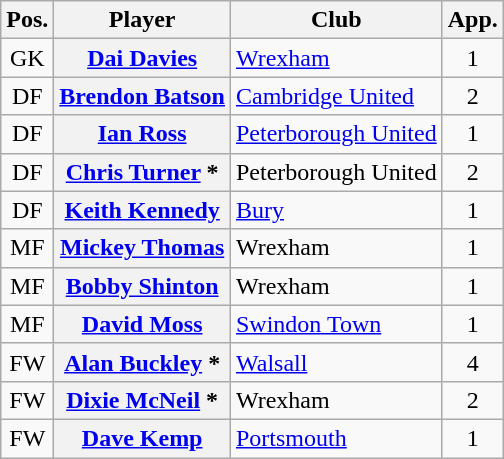<table class="wikitable plainrowheaders" style="text-align: left">
<tr>
<th scope=col>Pos.</th>
<th scope=col>Player</th>
<th scope=col>Club</th>
<th scope=col>App.</th>
</tr>
<tr>
<td style=text-align:center>GK</td>
<th scope=row><a href='#'>Dai Davies</a></th>
<td><a href='#'>Wrexham</a></td>
<td style=text-align:center>1</td>
</tr>
<tr>
<td style=text-align:center>DF</td>
<th scope=row><a href='#'>Brendon Batson</a></th>
<td><a href='#'>Cambridge United</a></td>
<td style=text-align:center>2</td>
</tr>
<tr>
<td style=text-align:center>DF</td>
<th scope=row><a href='#'>Ian Ross</a></th>
<td><a href='#'>Peterborough United</a></td>
<td style=text-align:center>1</td>
</tr>
<tr>
<td style=text-align:center>DF</td>
<th scope=row><a href='#'>Chris Turner</a> *</th>
<td>Peterborough United</td>
<td style=text-align:center>2</td>
</tr>
<tr>
<td style=text-align:center>DF</td>
<th scope=row><a href='#'>Keith Kennedy</a></th>
<td><a href='#'>Bury</a></td>
<td style=text-align:center>1</td>
</tr>
<tr>
<td style=text-align:center>MF</td>
<th scope=row><a href='#'>Mickey Thomas</a></th>
<td>Wrexham</td>
<td style=text-align:center>1</td>
</tr>
<tr>
<td style=text-align:center>MF</td>
<th scope=row><a href='#'>Bobby Shinton</a></th>
<td>Wrexham</td>
<td style=text-align:center>1</td>
</tr>
<tr>
<td style=text-align:center>MF</td>
<th scope=row><a href='#'>David Moss</a></th>
<td><a href='#'>Swindon Town</a></td>
<td style=text-align:center>1</td>
</tr>
<tr>
<td style=text-align:center>FW</td>
<th scope=row><a href='#'>Alan Buckley</a> *</th>
<td><a href='#'>Walsall</a></td>
<td style=text-align:center>4</td>
</tr>
<tr>
<td style=text-align:center>FW</td>
<th scope=row><a href='#'>Dixie McNeil</a> *</th>
<td>Wrexham</td>
<td style=text-align:center>2</td>
</tr>
<tr>
<td style=text-align:center>FW</td>
<th scope=row><a href='#'>Dave Kemp</a></th>
<td><a href='#'>Portsmouth</a></td>
<td style=text-align:center>1</td>
</tr>
</table>
